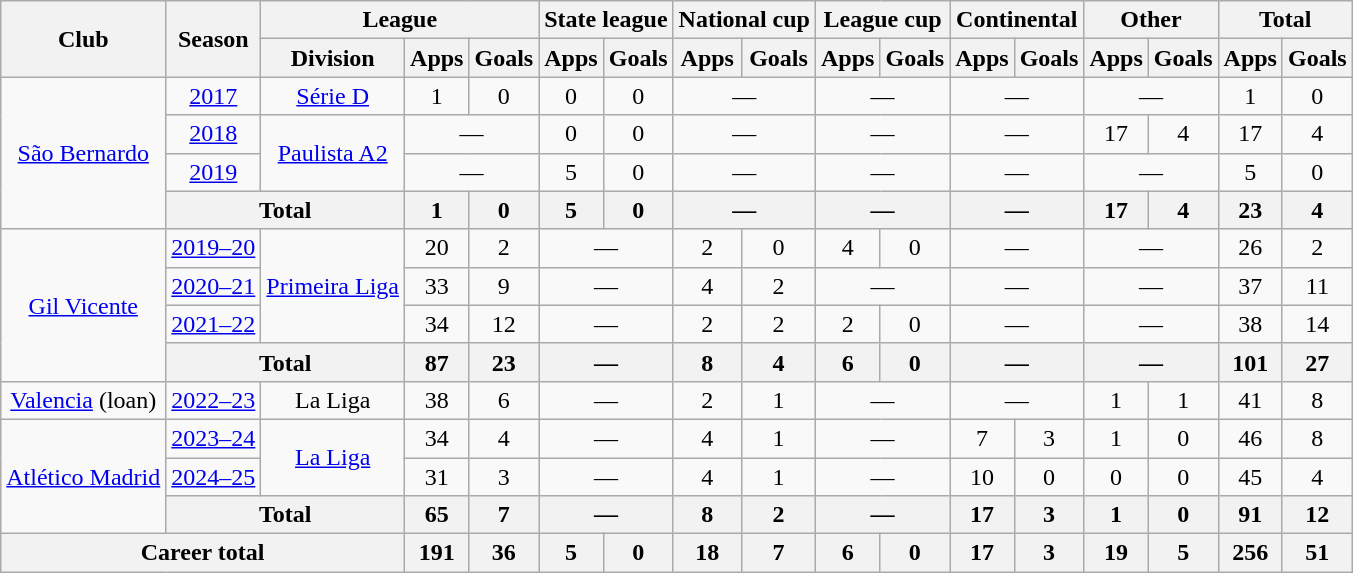<table class="wikitable" style="text-align:center">
<tr>
<th rowspan="2">Club</th>
<th rowspan="2">Season</th>
<th colspan="3">League</th>
<th colspan="2">State league</th>
<th colspan="2">National cup</th>
<th colspan="2">League cup</th>
<th colspan="2">Continental</th>
<th colspan="2">Other</th>
<th colspan="2">Total</th>
</tr>
<tr>
<th>Division</th>
<th>Apps</th>
<th>Goals</th>
<th>Apps</th>
<th>Goals</th>
<th>Apps</th>
<th>Goals</th>
<th>Apps</th>
<th>Goals</th>
<th>Apps</th>
<th>Goals</th>
<th>Apps</th>
<th>Goals</th>
<th>Apps</th>
<th>Goals</th>
</tr>
<tr>
<td rowspan="4"><a href='#'>São Bernardo</a></td>
<td><a href='#'>2017</a></td>
<td><a href='#'>Série D</a></td>
<td>1</td>
<td>0</td>
<td>0</td>
<td>0</td>
<td colspan="2">—</td>
<td colspan="2">—</td>
<td colspan="2">—</td>
<td colspan="2">—</td>
<td>1</td>
<td>0</td>
</tr>
<tr>
<td><a href='#'>2018</a></td>
<td rowspan="2"><a href='#'>Paulista A2</a></td>
<td colspan="2">—</td>
<td>0</td>
<td>0</td>
<td colspan="2">—</td>
<td colspan="2">—</td>
<td colspan="2">—</td>
<td>17</td>
<td>4</td>
<td>17</td>
<td>4</td>
</tr>
<tr>
<td><a href='#'>2019</a></td>
<td colspan="2">—</td>
<td>5</td>
<td>0</td>
<td colspan="2">—</td>
<td colspan="2">—</td>
<td colspan="2">—</td>
<td colspan="2">—</td>
<td>5</td>
<td>0</td>
</tr>
<tr>
<th colspan="2">Total</th>
<th>1</th>
<th>0</th>
<th>5</th>
<th>0</th>
<th colspan="2">—</th>
<th colspan="2">—</th>
<th colspan="2">—</th>
<th>17</th>
<th>4</th>
<th>23</th>
<th>4</th>
</tr>
<tr>
<td rowspan="4"><a href='#'>Gil Vicente</a></td>
<td><a href='#'>2019–20</a></td>
<td rowspan="3"><a href='#'>Primeira Liga</a></td>
<td>20</td>
<td>2</td>
<td colspan="2">—</td>
<td>2</td>
<td>0</td>
<td>4</td>
<td>0</td>
<td colspan="2">—</td>
<td colspan="2">—</td>
<td>26</td>
<td>2</td>
</tr>
<tr>
<td><a href='#'>2020–21</a></td>
<td>33</td>
<td>9</td>
<td colspan="2">—</td>
<td>4</td>
<td>2</td>
<td colspan="2">—</td>
<td colspan="2">—</td>
<td colspan="2">—</td>
<td>37</td>
<td>11</td>
</tr>
<tr>
<td><a href='#'>2021–22</a></td>
<td>34</td>
<td>12</td>
<td colspan="2">—</td>
<td>2</td>
<td>2</td>
<td>2</td>
<td>0</td>
<td colspan="2">—</td>
<td colspan="2">—</td>
<td>38</td>
<td>14</td>
</tr>
<tr>
<th colspan="2">Total</th>
<th>87</th>
<th>23</th>
<th colspan="2">—</th>
<th>8</th>
<th>4</th>
<th>6</th>
<th>0</th>
<th colspan="2">—</th>
<th colspan="2">—</th>
<th>101</th>
<th>27</th>
</tr>
<tr>
<td><a href='#'>Valencia</a> (loan)</td>
<td><a href='#'>2022–23</a></td>
<td>La Liga</td>
<td>38</td>
<td>6</td>
<td colspan="2">—</td>
<td>2</td>
<td>1</td>
<td colspan="2">—</td>
<td colspan="2">—</td>
<td>1</td>
<td>1</td>
<td>41</td>
<td>8</td>
</tr>
<tr>
<td rowspan="3"><a href='#'>Atlético Madrid</a></td>
<td><a href='#'>2023–24</a></td>
<td rowspan="2"><a href='#'>La Liga</a></td>
<td>34</td>
<td>4</td>
<td colspan="2">—</td>
<td>4</td>
<td>1</td>
<td colspan="2">—</td>
<td>7</td>
<td>3</td>
<td>1</td>
<td>0</td>
<td>46</td>
<td>8</td>
</tr>
<tr>
<td><a href='#'>2024–25</a></td>
<td>31</td>
<td>3</td>
<td colspan="2">—</td>
<td>4</td>
<td>1</td>
<td colspan="2">—</td>
<td>10</td>
<td>0</td>
<td>0</td>
<td>0</td>
<td>45</td>
<td>4</td>
</tr>
<tr>
<th colspan="2">Total</th>
<th>65</th>
<th>7</th>
<th colspan="2">—</th>
<th>8</th>
<th>2</th>
<th colspan="2">—</th>
<th>17</th>
<th>3</th>
<th>1</th>
<th>0</th>
<th>91</th>
<th>12</th>
</tr>
<tr>
<th colspan="3">Career total</th>
<th>191</th>
<th>36</th>
<th>5</th>
<th>0</th>
<th>18</th>
<th>7</th>
<th>6</th>
<th>0</th>
<th>17</th>
<th>3</th>
<th>19</th>
<th>5</th>
<th>256</th>
<th>51</th>
</tr>
</table>
